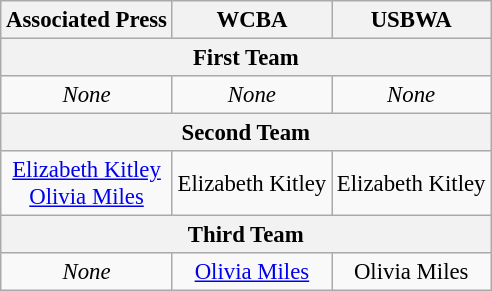<table class="wikitable" style="font-size: 95%; text-align:center;">
<tr>
<th>Associated Press</th>
<th>WCBA</th>
<th>USBWA</th>
</tr>
<tr>
<th colspan=4>First Team</th>
</tr>
<tr>
<td><em>None</em></td>
<td><em>None</em></td>
<td><em>None</em></td>
</tr>
<tr>
<th colspan=4>Second Team</th>
</tr>
<tr>
<td><a href='#'>Elizabeth Kitley</a><br><a href='#'>Olivia Miles</a></td>
<td>Elizabeth Kitley</td>
<td>Elizabeth Kitley</td>
</tr>
<tr>
<th colspan=4>Third Team</th>
</tr>
<tr>
<td><em>None</em></td>
<td><a href='#'>Olivia Miles</a></td>
<td>Olivia Miles</td>
</tr>
</table>
